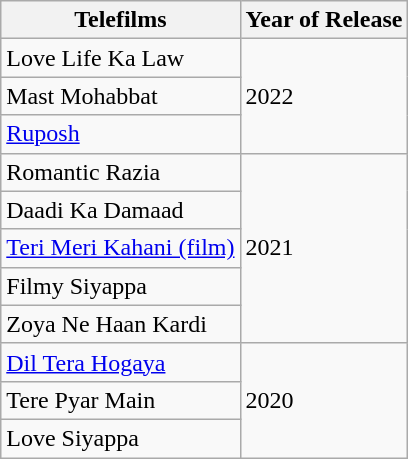<table class="wikitable sortable">
<tr>
<th>Telefilms</th>
<th>Year of Release</th>
</tr>
<tr>
<td>Love Life Ka Law</td>
<td rowspan="3">2022</td>
</tr>
<tr>
<td>Mast Mohabbat</td>
</tr>
<tr>
<td><a href='#'>Ruposh</a></td>
</tr>
<tr>
<td>Romantic Razia</td>
<td rowspan="5">2021</td>
</tr>
<tr>
<td>Daadi Ka Damaad </td>
</tr>
<tr>
<td><a href='#'>Teri Meri Kahani (film)</a></td>
</tr>
<tr>
<td>Filmy Siyappa </td>
</tr>
<tr>
<td>Zoya Ne Haan Kardi </td>
</tr>
<tr>
<td><a href='#'>Dil Tera Hogaya</a></td>
<td rowspan="3">2020</td>
</tr>
<tr>
<td>Tere Pyar Main</td>
</tr>
<tr>
<td>Love Siyappa</td>
</tr>
</table>
